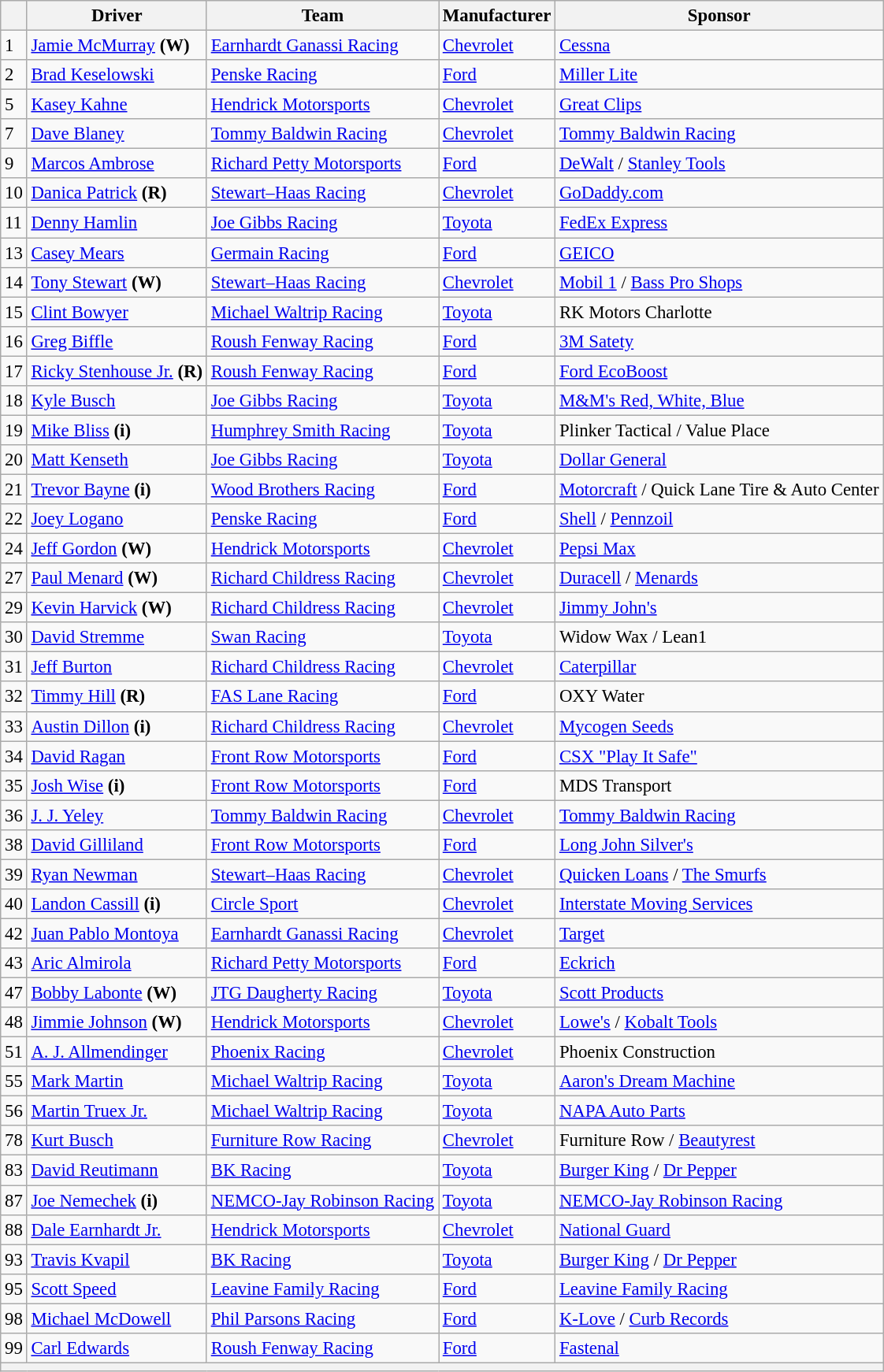<table class="wikitable" style="font-size:95%">
<tr>
<th></th>
<th>Driver</th>
<th>Team</th>
<th>Manufacturer</th>
<th>Sponsor</th>
</tr>
<tr>
<td>1</td>
<td><a href='#'>Jamie McMurray</a> <strong>(W)</strong></td>
<td><a href='#'>Earnhardt Ganassi Racing</a></td>
<td><a href='#'>Chevrolet</a></td>
<td><a href='#'>Cessna</a></td>
</tr>
<tr>
<td>2</td>
<td><a href='#'>Brad Keselowski</a></td>
<td><a href='#'>Penske Racing</a></td>
<td><a href='#'>Ford</a></td>
<td><a href='#'>Miller Lite</a></td>
</tr>
<tr>
<td>5</td>
<td><a href='#'>Kasey Kahne</a></td>
<td><a href='#'>Hendrick Motorsports</a></td>
<td><a href='#'>Chevrolet</a></td>
<td><a href='#'>Great Clips</a></td>
</tr>
<tr>
<td>7</td>
<td><a href='#'>Dave Blaney</a></td>
<td><a href='#'>Tommy Baldwin Racing</a></td>
<td><a href='#'>Chevrolet</a></td>
<td><a href='#'>Tommy Baldwin Racing</a></td>
</tr>
<tr>
<td>9</td>
<td><a href='#'>Marcos Ambrose</a></td>
<td><a href='#'>Richard Petty Motorsports</a></td>
<td><a href='#'>Ford</a></td>
<td><a href='#'>DeWalt</a> / <a href='#'>Stanley Tools</a></td>
</tr>
<tr>
<td>10</td>
<td><a href='#'>Danica Patrick</a> <strong>(R)</strong></td>
<td><a href='#'>Stewart–Haas Racing</a></td>
<td><a href='#'>Chevrolet</a></td>
<td><a href='#'>GoDaddy.com</a></td>
</tr>
<tr>
<td>11</td>
<td><a href='#'>Denny Hamlin</a></td>
<td><a href='#'>Joe Gibbs Racing</a></td>
<td><a href='#'>Toyota</a></td>
<td><a href='#'>FedEx Express</a></td>
</tr>
<tr>
<td>13</td>
<td><a href='#'>Casey Mears</a></td>
<td><a href='#'>Germain Racing</a></td>
<td><a href='#'>Ford</a></td>
<td><a href='#'>GEICO</a></td>
</tr>
<tr>
<td>14</td>
<td><a href='#'>Tony Stewart</a> <strong>(W)</strong></td>
<td><a href='#'>Stewart–Haas Racing</a></td>
<td><a href='#'>Chevrolet</a></td>
<td><a href='#'>Mobil 1</a> / <a href='#'>Bass Pro Shops</a></td>
</tr>
<tr>
<td>15</td>
<td><a href='#'>Clint Bowyer</a></td>
<td><a href='#'>Michael Waltrip Racing</a></td>
<td><a href='#'>Toyota</a></td>
<td>RK Motors Charlotte</td>
</tr>
<tr>
<td>16</td>
<td><a href='#'>Greg Biffle</a></td>
<td><a href='#'>Roush Fenway Racing</a></td>
<td><a href='#'>Ford</a></td>
<td><a href='#'>3M Satety</a></td>
</tr>
<tr>
<td>17</td>
<td><a href='#'>Ricky Stenhouse Jr.</a> <strong>(R)</strong></td>
<td><a href='#'>Roush Fenway Racing</a></td>
<td><a href='#'>Ford</a></td>
<td><a href='#'>Ford EcoBoost</a></td>
</tr>
<tr>
<td>18</td>
<td><a href='#'>Kyle Busch</a></td>
<td><a href='#'>Joe Gibbs Racing</a></td>
<td><a href='#'>Toyota</a></td>
<td><a href='#'>M&M's Red, White, Blue</a></td>
</tr>
<tr>
<td>19</td>
<td><a href='#'>Mike Bliss</a> <strong>(i)</strong></td>
<td><a href='#'>Humphrey Smith Racing</a></td>
<td><a href='#'>Toyota</a></td>
<td>Plinker Tactical / Value Place</td>
</tr>
<tr>
<td>20</td>
<td><a href='#'>Matt Kenseth</a></td>
<td><a href='#'>Joe Gibbs Racing</a></td>
<td><a href='#'>Toyota</a></td>
<td><a href='#'>Dollar General</a></td>
</tr>
<tr>
<td>21</td>
<td><a href='#'>Trevor Bayne</a> <strong>(i)</strong></td>
<td><a href='#'>Wood Brothers Racing</a></td>
<td><a href='#'>Ford</a></td>
<td><a href='#'>Motorcraft</a> / Quick Lane Tire & Auto Center</td>
</tr>
<tr>
<td>22</td>
<td><a href='#'>Joey Logano</a></td>
<td><a href='#'>Penske Racing</a></td>
<td><a href='#'>Ford</a></td>
<td><a href='#'>Shell</a> / <a href='#'>Pennzoil</a></td>
</tr>
<tr>
<td>24</td>
<td><a href='#'>Jeff Gordon</a> <strong>(W)</strong></td>
<td><a href='#'>Hendrick Motorsports</a></td>
<td><a href='#'>Chevrolet</a></td>
<td><a href='#'>Pepsi Max</a></td>
</tr>
<tr>
<td>27</td>
<td><a href='#'>Paul Menard</a> <strong>(W)</strong></td>
<td><a href='#'>Richard Childress Racing</a></td>
<td><a href='#'>Chevrolet</a></td>
<td><a href='#'>Duracell</a> / <a href='#'>Menards</a></td>
</tr>
<tr>
<td>29</td>
<td><a href='#'>Kevin Harvick</a> <strong>(W)</strong></td>
<td><a href='#'>Richard Childress Racing</a></td>
<td><a href='#'>Chevrolet</a></td>
<td><a href='#'>Jimmy John's</a></td>
</tr>
<tr>
<td>30</td>
<td><a href='#'>David Stremme</a></td>
<td><a href='#'>Swan Racing</a></td>
<td><a href='#'>Toyota</a></td>
<td>Widow Wax / Lean1</td>
</tr>
<tr>
<td>31</td>
<td><a href='#'>Jeff Burton</a></td>
<td><a href='#'>Richard Childress Racing</a></td>
<td><a href='#'>Chevrolet</a></td>
<td><a href='#'>Caterpillar</a></td>
</tr>
<tr>
<td>32</td>
<td><a href='#'>Timmy Hill</a> <strong>(R)</strong></td>
<td><a href='#'>FAS Lane Racing</a></td>
<td><a href='#'>Ford</a></td>
<td>OXY Water</td>
</tr>
<tr>
<td>33</td>
<td><a href='#'>Austin Dillon</a> <strong>(i)</strong></td>
<td><a href='#'>Richard Childress Racing</a></td>
<td><a href='#'>Chevrolet</a></td>
<td><a href='#'>Mycogen Seeds</a></td>
</tr>
<tr>
<td>34</td>
<td><a href='#'>David Ragan</a></td>
<td><a href='#'>Front Row Motorsports</a></td>
<td><a href='#'>Ford</a></td>
<td><a href='#'>CSX "Play It Safe"</a></td>
</tr>
<tr>
<td>35</td>
<td><a href='#'>Josh Wise</a> <strong>(i)</strong></td>
<td><a href='#'>Front Row Motorsports</a></td>
<td><a href='#'>Ford</a></td>
<td>MDS Transport</td>
</tr>
<tr>
<td>36</td>
<td><a href='#'>J. J. Yeley</a></td>
<td><a href='#'>Tommy Baldwin Racing</a></td>
<td><a href='#'>Chevrolet</a></td>
<td><a href='#'>Tommy Baldwin Racing</a></td>
</tr>
<tr>
<td>38</td>
<td><a href='#'>David Gilliland</a></td>
<td><a href='#'>Front Row Motorsports</a></td>
<td><a href='#'>Ford</a></td>
<td><a href='#'>Long John Silver's</a></td>
</tr>
<tr>
<td>39</td>
<td><a href='#'>Ryan Newman</a></td>
<td><a href='#'>Stewart–Haas Racing</a></td>
<td><a href='#'>Chevrolet</a></td>
<td><a href='#'>Quicken Loans</a> / <a href='#'>The Smurfs</a></td>
</tr>
<tr>
<td>40</td>
<td><a href='#'>Landon Cassill</a> <strong>(i)</strong></td>
<td><a href='#'>Circle Sport</a></td>
<td><a href='#'>Chevrolet</a></td>
<td><a href='#'>Interstate Moving Services</a></td>
</tr>
<tr>
<td>42</td>
<td><a href='#'>Juan Pablo Montoya</a></td>
<td><a href='#'>Earnhardt Ganassi Racing</a></td>
<td><a href='#'>Chevrolet</a></td>
<td><a href='#'>Target</a></td>
</tr>
<tr>
<td>43</td>
<td><a href='#'>Aric Almirola</a></td>
<td><a href='#'>Richard Petty Motorsports</a></td>
<td><a href='#'>Ford</a></td>
<td><a href='#'>Eckrich</a></td>
</tr>
<tr>
<td>47</td>
<td><a href='#'>Bobby Labonte</a> <strong>(W)</strong></td>
<td><a href='#'>JTG Daugherty Racing</a></td>
<td><a href='#'>Toyota</a></td>
<td><a href='#'>Scott Products</a></td>
</tr>
<tr>
<td>48</td>
<td><a href='#'>Jimmie Johnson</a> <strong>(W)</strong></td>
<td><a href='#'>Hendrick Motorsports</a></td>
<td><a href='#'>Chevrolet</a></td>
<td><a href='#'>Lowe's</a> / <a href='#'>Kobalt Tools</a></td>
</tr>
<tr>
<td>51</td>
<td><a href='#'>A. J. Allmendinger</a></td>
<td><a href='#'>Phoenix Racing</a></td>
<td><a href='#'>Chevrolet</a></td>
<td>Phoenix Construction</td>
</tr>
<tr>
<td>55</td>
<td><a href='#'>Mark Martin</a></td>
<td><a href='#'>Michael Waltrip Racing</a></td>
<td><a href='#'>Toyota</a></td>
<td><a href='#'>Aaron's Dream Machine</a></td>
</tr>
<tr>
<td>56</td>
<td><a href='#'>Martin Truex Jr.</a></td>
<td><a href='#'>Michael Waltrip Racing</a></td>
<td><a href='#'>Toyota</a></td>
<td><a href='#'>NAPA Auto Parts</a></td>
</tr>
<tr>
<td>78</td>
<td><a href='#'>Kurt Busch</a></td>
<td><a href='#'>Furniture Row Racing</a></td>
<td><a href='#'>Chevrolet</a></td>
<td>Furniture Row / <a href='#'>Beautyrest</a></td>
</tr>
<tr>
<td>83</td>
<td><a href='#'>David Reutimann</a></td>
<td><a href='#'>BK Racing</a></td>
<td><a href='#'>Toyota</a></td>
<td><a href='#'>Burger King</a> / <a href='#'>Dr Pepper</a></td>
</tr>
<tr>
<td>87</td>
<td><a href='#'>Joe Nemechek</a> <strong>(i)</strong></td>
<td><a href='#'>NEMCO-Jay Robinson Racing</a></td>
<td><a href='#'>Toyota</a></td>
<td><a href='#'>NEMCO-Jay Robinson Racing</a></td>
</tr>
<tr>
<td>88</td>
<td><a href='#'>Dale Earnhardt Jr.</a></td>
<td><a href='#'>Hendrick Motorsports</a></td>
<td><a href='#'>Chevrolet</a></td>
<td><a href='#'>National Guard</a></td>
</tr>
<tr>
<td>93</td>
<td><a href='#'>Travis Kvapil</a></td>
<td><a href='#'>BK Racing</a></td>
<td><a href='#'>Toyota</a></td>
<td><a href='#'>Burger King</a> / <a href='#'>Dr Pepper</a></td>
</tr>
<tr>
<td>95</td>
<td><a href='#'>Scott Speed</a></td>
<td><a href='#'>Leavine Family Racing</a></td>
<td><a href='#'>Ford</a></td>
<td><a href='#'>Leavine Family Racing</a></td>
</tr>
<tr>
<td>98</td>
<td><a href='#'>Michael McDowell</a></td>
<td><a href='#'>Phil Parsons Racing</a></td>
<td><a href='#'>Ford</a></td>
<td><a href='#'>K-Love</a> / <a href='#'>Curb Records</a></td>
</tr>
<tr>
<td>99</td>
<td><a href='#'>Carl Edwards</a></td>
<td><a href='#'>Roush Fenway Racing</a></td>
<td><a href='#'>Ford</a></td>
<td><a href='#'>Fastenal</a></td>
</tr>
<tr>
<th colspan="5"></th>
</tr>
</table>
